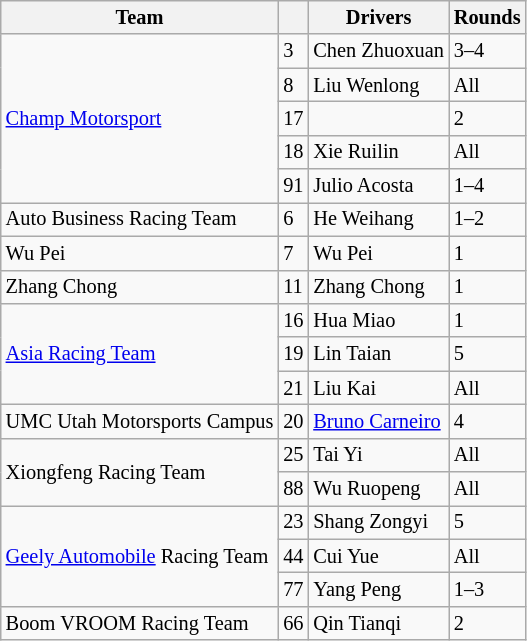<table class="wikitable" style="font-size: 85%;">
<tr>
<th>Team</th>
<th></th>
<th>Drivers</th>
<th>Rounds</th>
</tr>
<tr>
<td rowspan=5> <a href='#'>Champ Motorsport</a></td>
<td>3</td>
<td> Chen Zhuoxuan</td>
<td>3–4</td>
</tr>
<tr>
<td>8</td>
<td> Liu Wenlong</td>
<td>All</td>
</tr>
<tr>
<td>17</td>
<td> </td>
<td>2</td>
</tr>
<tr>
<td>18</td>
<td> Xie Ruilin</td>
<td>All</td>
</tr>
<tr>
<td>91</td>
<td> Julio Acosta</td>
<td>1–4</td>
</tr>
<tr>
<td> Auto Business Racing Team</td>
<td>6</td>
<td> He Weihang</td>
<td>1–2</td>
</tr>
<tr>
<td> Wu Pei</td>
<td>7</td>
<td> Wu Pei</td>
<td>1</td>
</tr>
<tr>
<td> Zhang Chong</td>
<td>11</td>
<td> Zhang Chong</td>
<td>1</td>
</tr>
<tr>
<td rowspan=3> <a href='#'>Asia Racing Team</a></td>
<td>16</td>
<td> Hua Miao</td>
<td>1</td>
</tr>
<tr>
<td>19</td>
<td> Lin Taian</td>
<td>5</td>
</tr>
<tr>
<td>21</td>
<td> Liu Kai</td>
<td>All</td>
</tr>
<tr>
<td> UMC Utah Motorsports Campus</td>
<td>20</td>
<td> <a href='#'>Bruno Carneiro</a></td>
<td>4</td>
</tr>
<tr>
<td rowspan=2> Xiongfeng Racing Team</td>
<td>25</td>
<td> Tai Yi</td>
<td>All</td>
</tr>
<tr>
<td>88</td>
<td> Wu Ruopeng</td>
<td>All</td>
</tr>
<tr>
<td rowspan=3> <a href='#'>Geely Automobile</a> Racing Team</td>
<td>23</td>
<td> Shang Zongyi</td>
<td>5</td>
</tr>
<tr>
<td>44</td>
<td> Cui Yue</td>
<td>All</td>
</tr>
<tr>
<td>77</td>
<td> Yang Peng</td>
<td>1–3</td>
</tr>
<tr>
<td> Boom VROOM Racing Team</td>
<td>66</td>
<td> Qin Tianqi</td>
<td>2</td>
</tr>
</table>
